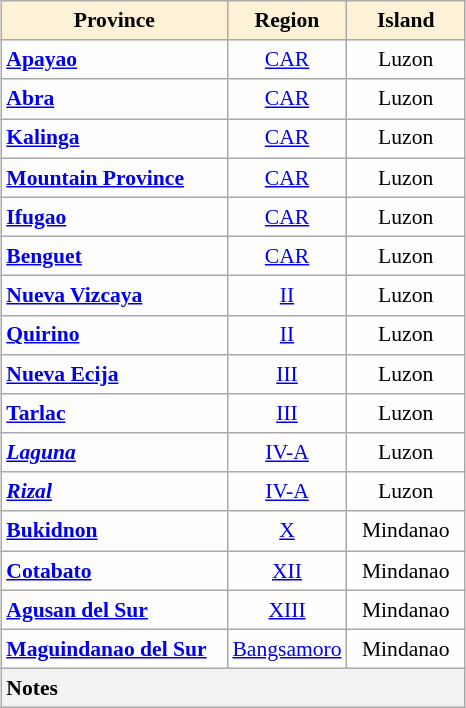<table class="wikitable sortable" style="margin:auto;font-size:90%;line-height:1.35em;text-align:center;background-color:#FEFEFE;border-color:black;">
<tr>
<th scope="col" style="width:10em;background-color:#FDF1D6;">Province</th>
<th scope="col" style="width:5em;background-color:#FDF1D6;" data-sort-type="number">Region</th>
<th scope="col" style="width:5em;background-color:#FDF1D6;">Island</th>
</tr>
<tr>
<th scope="row" style="text-align:left;background-color:#FDFDFD;"><a href='#'>Apayao</a></th>
<td data-sort-value="14"><a href='#'>CAR</a></td>
<td>Luzon</td>
</tr>
<tr>
<th scope="row" style="text-align:left;background-color:#FDFDFD;"><a href='#'>Abra</a></th>
<td data-sort-value="14"><a href='#'>CAR</a></td>
<td>Luzon</td>
</tr>
<tr>
<th scope="row" style="text-align:left;background-color:#FDFDFD;"><a href='#'>Kalinga</a></th>
<td data-sort-value="14"><a href='#'>CAR</a></td>
<td>Luzon</td>
</tr>
<tr>
<th scope="row" style="text-align:left;background-color:#FDFDFD;"><a href='#'>Mountain Province</a></th>
<td data-sort-value="14"><a href='#'>CAR</a></td>
<td>Luzon</td>
</tr>
<tr>
<th scope="row" style="text-align:left;background-color:#FDFDFD;"><a href='#'>Ifugao</a></th>
<td data-sort-value="14"><a href='#'>CAR</a></td>
<td>Luzon</td>
</tr>
<tr>
<th scope="row" style="text-align:left;background-color:#FDFDFD;"><a href='#'>Benguet</a></th>
<td data-sort-value="14"><a href='#'>CAR</a></td>
<td>Luzon</td>
</tr>
<tr>
<th scope="row" style="text-align:left;background-color:#FDFDFD;"><a href='#'>Nueva Vizcaya</a></th>
<td data-sort-value="2"><a href='#'>II</a></td>
<td>Luzon</td>
</tr>
<tr>
<th scope="row" style="text-align:left;background-color:#FDFDFD;"><a href='#'>Quirino</a></th>
<td data-sort-value="2"><a href='#'>II</a></td>
<td>Luzon</td>
</tr>
<tr>
<th scope="row" style="text-align:left;background-color:#FDFDFD;"><a href='#'>Nueva Ecija</a></th>
<td data-sort-value="3"><a href='#'>III</a></td>
<td>Luzon</td>
</tr>
<tr>
<th scope="row" style="text-align:left;background-color:#FDFDFD;"><a href='#'>Tarlac</a></th>
<td data-sort-value="3"><a href='#'>III</a></td>
<td>Luzon</td>
</tr>
<tr>
<th scope="row" style="text-align:left;background-color:#FDFDFD;"><em><a href='#'>Laguna</a></em> </th>
<td data-sort-value="4.1"><a href='#'>IV-A</a></td>
<td>Luzon</td>
</tr>
<tr>
<th scope="row" style="text-align:left;background-color:#FDFDFD;"><em><a href='#'>Rizal</a></em> </th>
<td data-sort-value="4.1"><a href='#'>IV-A</a></td>
<td>Luzon</td>
</tr>
<tr>
<th scope="row" style="text-align:left;background-color:#FDFDFD;"><a href='#'>Bukidnon</a></th>
<td data-sort-value="10"><a href='#'>X</a></td>
<td>Mindanao</td>
</tr>
<tr>
<th scope="row" style="text-align:left;background-color:#FDFDFD;"><a href='#'>Cotabato</a></th>
<td data-sort-value="12"><a href='#'>XII</a></td>
<td>Mindanao</td>
</tr>
<tr>
<th scope="row" style="text-align:left;background-color:#FDFDFD;"><a href='#'>Agusan del Sur</a></th>
<td data-sort-value="13"><a href='#'>XIII</a></td>
<td>Mindanao</td>
</tr>
<tr>
<th scope="row" style="text-align:left;background-color:#FDFDFD;"><a href='#'>Maguindanao del Sur</a></th>
<td data-sort-value="19"><a href='#'>Bangsamoro</a></td>
<td>Mindanao</td>
</tr>
<tr class="sortbottom" style="background-color:#F2F2F2;">
<td colspan="3" style="text-align:left;"><strong>Notes</strong><br></td>
</tr>
</table>
